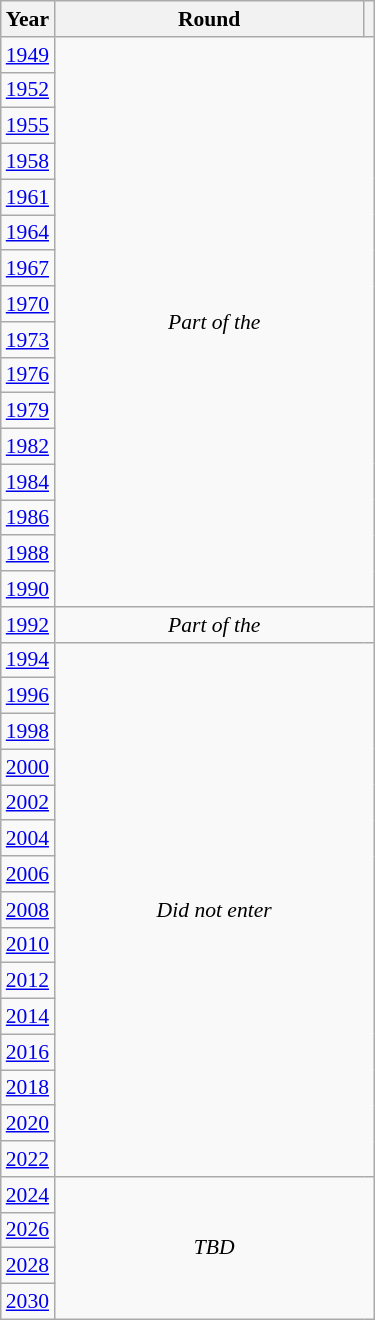<table class="wikitable" style="text-align: center; font-size:90%">
<tr>
<th>Year</th>
<th style="width:200px">Round</th>
<th></th>
</tr>
<tr>
<td><a href='#'>1949</a></td>
<td colspan="2" rowspan="16"><em>Part of the </em></td>
</tr>
<tr>
<td><a href='#'>1952</a></td>
</tr>
<tr>
<td><a href='#'>1955</a></td>
</tr>
<tr>
<td><a href='#'>1958</a></td>
</tr>
<tr>
<td><a href='#'>1961</a></td>
</tr>
<tr>
<td><a href='#'>1964</a></td>
</tr>
<tr>
<td><a href='#'>1967</a></td>
</tr>
<tr>
<td><a href='#'>1970</a></td>
</tr>
<tr>
<td><a href='#'>1973</a></td>
</tr>
<tr>
<td><a href='#'>1976</a></td>
</tr>
<tr>
<td><a href='#'>1979</a></td>
</tr>
<tr>
<td><a href='#'>1982</a></td>
</tr>
<tr>
<td><a href='#'>1984</a></td>
</tr>
<tr>
<td><a href='#'>1986</a></td>
</tr>
<tr>
<td><a href='#'>1988</a></td>
</tr>
<tr>
<td><a href='#'>1990</a></td>
</tr>
<tr>
<td><a href='#'>1992</a></td>
<td colspan="2"><em>Part of the </em></td>
</tr>
<tr>
<td><a href='#'>1994</a></td>
<td colspan="2" rowspan="15"><em>Did not enter</em></td>
</tr>
<tr>
<td><a href='#'>1996</a></td>
</tr>
<tr>
<td><a href='#'>1998</a></td>
</tr>
<tr>
<td><a href='#'>2000</a></td>
</tr>
<tr>
<td><a href='#'>2002</a></td>
</tr>
<tr>
<td><a href='#'>2004</a></td>
</tr>
<tr>
<td><a href='#'>2006</a></td>
</tr>
<tr>
<td><a href='#'>2008</a></td>
</tr>
<tr>
<td><a href='#'>2010</a></td>
</tr>
<tr>
<td><a href='#'>2012</a></td>
</tr>
<tr>
<td><a href='#'>2014</a></td>
</tr>
<tr>
<td><a href='#'>2016</a></td>
</tr>
<tr>
<td><a href='#'>2018</a></td>
</tr>
<tr>
<td><a href='#'>2020</a></td>
</tr>
<tr>
<td><a href='#'>2022</a></td>
</tr>
<tr>
<td><a href='#'>2024</a></td>
<td colspan="2" rowspan="4"><em>TBD</em></td>
</tr>
<tr>
<td><a href='#'>2026</a></td>
</tr>
<tr>
<td><a href='#'>2028</a></td>
</tr>
<tr>
<td><a href='#'>2030</a></td>
</tr>
</table>
